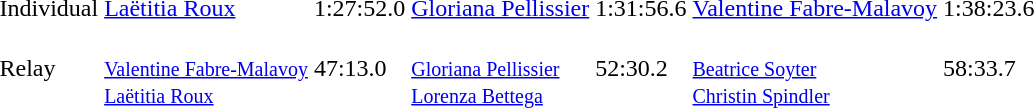<table>
<tr>
<td>Individual</td>
<td><a href='#'>Laëtitia Roux</a><br></td>
<td>1:27:52.0</td>
<td><a href='#'>Gloriana Pellissier</a><br></td>
<td>1:31:56.6</td>
<td><a href='#'>Valentine Fabre-Malavoy</a><br></td>
<td>1:38:23.6</td>
</tr>
<tr>
<td>Relay</td>
<td><br><small><a href='#'>Valentine Fabre-Malavoy</a><br><a href='#'>Laëtitia Roux</a></small></td>
<td>47:13.0</td>
<td><br><small><a href='#'>Gloriana Pellissier</a><br><a href='#'>Lorenza Bettega</a></small></td>
<td>52:30.2</td>
<td><br><small><a href='#'>Beatrice Soyter</a><br><a href='#'>Christin Spindler</a></small></td>
<td>58:33.7</td>
</tr>
</table>
